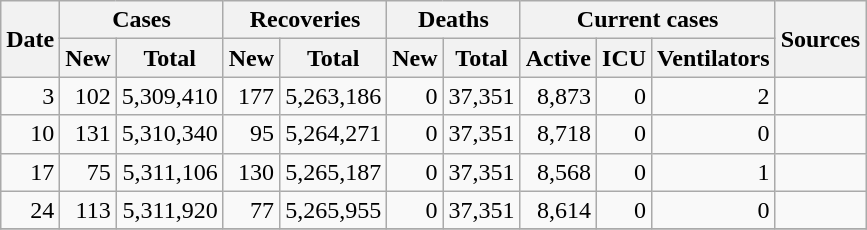<table class="wikitable sortable mw-collapsible mw-collapsed sticky-header-multi sort-under" style="text-align:right;">
<tr>
<th rowspan=2>Date</th>
<th colspan=2>Cases</th>
<th colspan=2>Recoveries</th>
<th colspan=2>Deaths</th>
<th colspan=3>Current cases</th>
<th rowspan=2 class="unsortable">Sources</th>
</tr>
<tr>
<th>New</th>
<th>Total</th>
<th>New</th>
<th>Total</th>
<th>New</th>
<th>Total</th>
<th>Active</th>
<th>ICU</th>
<th>Ventilators</th>
</tr>
<tr>
<td>3</td>
<td>102</td>
<td>5,309,410</td>
<td>177</td>
<td>5,263,186</td>
<td>0</td>
<td>37,351</td>
<td>8,873</td>
<td>0</td>
<td>2</td>
<td></td>
</tr>
<tr>
<td>10</td>
<td>131</td>
<td>5,310,340</td>
<td>95</td>
<td>5,264,271</td>
<td>0</td>
<td>37,351</td>
<td>8,718</td>
<td>0</td>
<td>0</td>
<td></td>
</tr>
<tr>
<td>17</td>
<td>75</td>
<td>5,311,106</td>
<td>130</td>
<td>5,265,187</td>
<td>0</td>
<td>37,351</td>
<td>8,568</td>
<td>0</td>
<td>1</td>
<td></td>
</tr>
<tr>
<td>24</td>
<td>113</td>
<td>5,311,920</td>
<td>77</td>
<td>5,265,955</td>
<td>0</td>
<td>37,351</td>
<td>8,614</td>
<td>0</td>
<td>0</td>
<td></td>
</tr>
<tr>
</tr>
</table>
